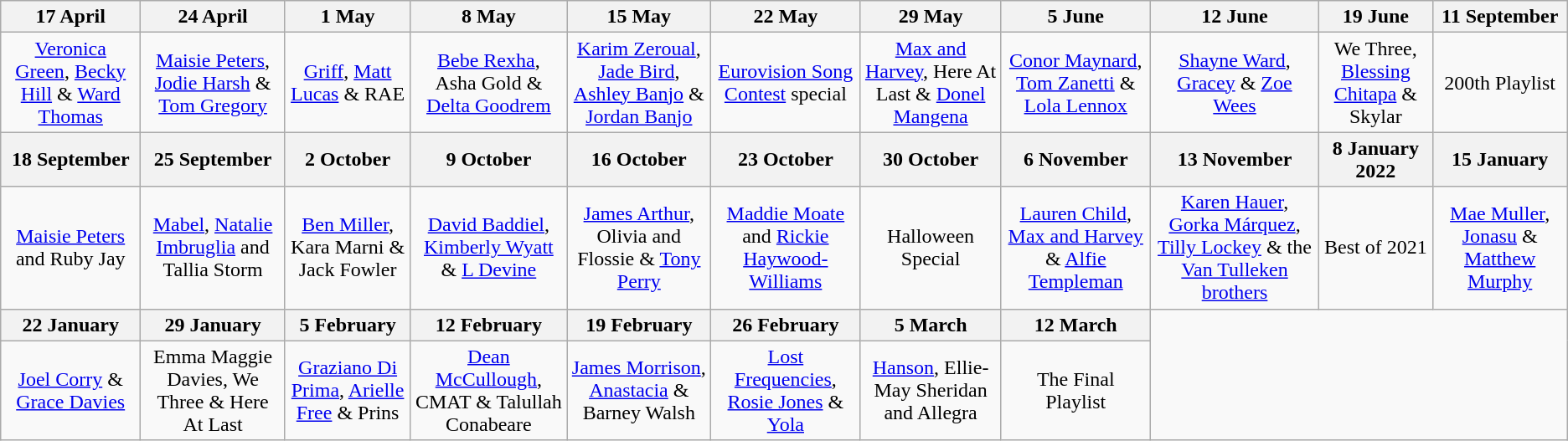<table class="wikitable" style="text-align:center;">
<tr>
<th>17 April</th>
<th>24 April</th>
<th>1 May</th>
<th>8 May</th>
<th>15 May</th>
<th>22 May</th>
<th>29 May</th>
<th>5 June</th>
<th>12 June</th>
<th>19 June</th>
<th>11 September</th>
</tr>
<tr>
<td><a href='#'>Veronica Green</a>, <a href='#'>Becky Hill</a> & <a href='#'>Ward Thomas</a></td>
<td><a href='#'>Maisie Peters</a>, <a href='#'>Jodie Harsh</a> & <a href='#'>Tom Gregory</a></td>
<td><a href='#'>Griff</a>, <a href='#'>Matt Lucas</a> & RAE</td>
<td><a href='#'>Bebe Rexha</a>, Asha Gold & <a href='#'>Delta Goodrem</a></td>
<td><a href='#'>Karim Zeroual</a>, <a href='#'>Jade Bird</a>, <a href='#'>Ashley Banjo</a> & <a href='#'>Jordan Banjo</a></td>
<td><a href='#'>Eurovision Song Contest</a> special</td>
<td><a href='#'>Max and Harvey</a>, Here At Last & <a href='#'>Donel Mangena</a></td>
<td><a href='#'>Conor Maynard</a>, <a href='#'>Tom Zanetti</a> & <a href='#'>Lola Lennox</a></td>
<td><a href='#'>Shayne Ward</a>, <a href='#'>Gracey</a> & <a href='#'>Zoe Wees</a></td>
<td>We Three, <a href='#'>Blessing Chitapa</a> & Skylar</td>
<td>200th Playlist</td>
</tr>
<tr>
<th>18 September</th>
<th>25 September</th>
<th>2 October</th>
<th>9 October</th>
<th>16 October</th>
<th>23 October</th>
<th>30 October</th>
<th>6 November</th>
<th>13 November</th>
<th>8 January 2022</th>
<th>15 January</th>
</tr>
<tr>
<td><a href='#'>Maisie Peters</a> and Ruby Jay</td>
<td><a href='#'>Mabel</a>, <a href='#'>Natalie Imbruglia</a> and Tallia Storm</td>
<td><a href='#'>Ben Miller</a>, Kara Marni & Jack Fowler</td>
<td><a href='#'>David Baddiel</a>, <a href='#'>Kimberly Wyatt</a> & <a href='#'>L Devine</a></td>
<td><a href='#'>James Arthur</a>, Olivia and Flossie & <a href='#'>Tony Perry</a></td>
<td><a href='#'>Maddie Moate</a> and <a href='#'>Rickie Haywood-Williams</a></td>
<td>Halloween Special </td>
<td><a href='#'>Lauren Child</a>, <a href='#'>Max and Harvey</a> & <a href='#'>Alfie Templeman</a></td>
<td><a href='#'>Karen Hauer</a>, <a href='#'>Gorka Márquez</a>, <a href='#'>Tilly Lockey</a> & the <a href='#'>Van Tulleken brothers</a></td>
<td>Best of 2021</td>
<td><a href='#'>Mae Muller</a>, <a href='#'>Jonasu</a> & <a href='#'>Matthew Murphy</a></td>
</tr>
<tr>
<th>22 January</th>
<th>29 January</th>
<th>5 February</th>
<th>12 February</th>
<th>19 February</th>
<th>26 February</th>
<th>5 March</th>
<th>12 March</th>
</tr>
<tr>
<td><a href='#'>Joel Corry</a> & <a href='#'>Grace Davies</a></td>
<td>Emma Maggie Davies, We Three & Here At Last</td>
<td><a href='#'>Graziano Di Prima</a>, <a href='#'>Arielle Free</a> & Prins</td>
<td><a href='#'>Dean McCullough</a>, CMAT & Talullah Conabeare</td>
<td><a href='#'>James Morrison</a>, <a href='#'>Anastacia</a> & Barney Walsh</td>
<td><a href='#'>Lost Frequencies</a>, <a href='#'>Rosie Jones</a> & <a href='#'>Yola</a></td>
<td><a href='#'>Hanson</a>, Ellie-May Sheridan and Allegra</td>
<td>The Final Playlist</td>
</tr>
</table>
